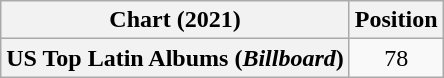<table class="wikitable plainrowheaders" style="text-align:center">
<tr>
<th scope="col">Chart (2021)</th>
<th scope="col">Position</th>
</tr>
<tr>
<th scope="row">US Top Latin Albums (<em>Billboard</em>)</th>
<td>78</td>
</tr>
</table>
